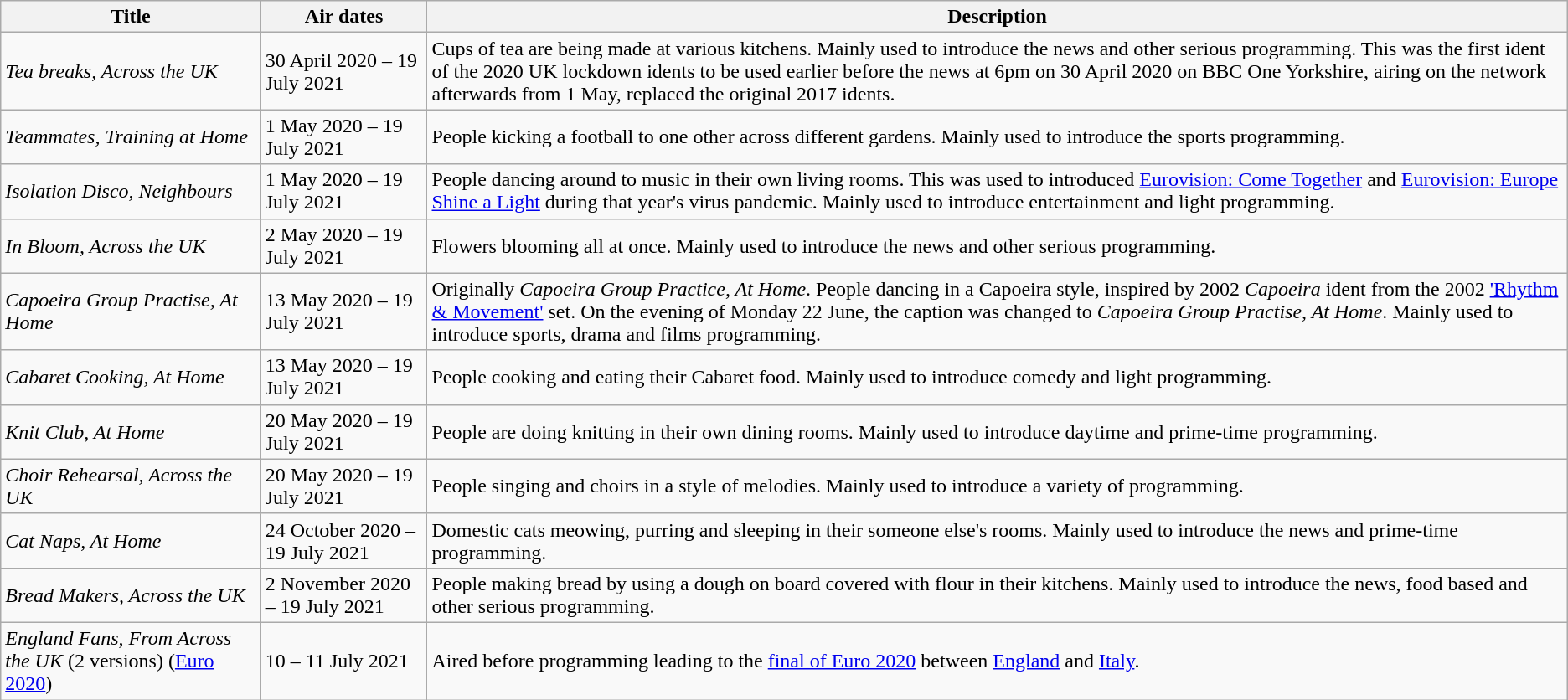<table class="wikitable">
<tr>
<th>Title</th>
<th>Air dates</th>
<th>Description</th>
</tr>
<tr>
<td><em>Tea breaks, Across the UK</em></td>
<td>30 April 2020 – 19 July 2021</td>
<td>Cups of tea are being made at various kitchens. Mainly used to introduce the news and other serious programming. This was the first ident of the 2020 UK lockdown idents to be used earlier before the news at 6pm on 30 April 2020 on BBC One Yorkshire, airing on the network afterwards from 1 May, replaced the original 2017 idents.</td>
</tr>
<tr>
<td><em>Teammates, Training at Home</em></td>
<td>1 May 2020 – 19 July 2021</td>
<td>People kicking a football to one other across different gardens. Mainly used to introduce the sports programming.</td>
</tr>
<tr>
<td><em>Isolation Disco, Neighbours</em></td>
<td>1 May 2020 – 19 July 2021</td>
<td>People dancing around to music in their own living rooms. This was used to introduced <a href='#'>Eurovision: Come Together</a> and <a href='#'>Eurovision: Europe Shine a Light</a> during that year's virus pandemic. Mainly used to introduce entertainment and light programming.</td>
</tr>
<tr>
<td><em>In Bloom, Across the UK</em></td>
<td>2 May 2020 – 19 July 2021</td>
<td>Flowers blooming all at once. Mainly used to introduce the news and other serious programming.</td>
</tr>
<tr>
<td><em>Capoeira Group Practise, At Home</em></td>
<td>13 May 2020 – 19 July 2021</td>
<td>Originally <em>Capoeira Group Practice, At Home</em>. People dancing in a Capoeira style, inspired by 2002 <em>Capoeira</em> ident from the 2002 <a href='#'>'Rhythm & Movement'</a> set. On the evening of Monday 22 June, the caption was changed to <em>Capoeira Group Practise, At Home</em>. Mainly used to introduce sports, drama and films programming.</td>
</tr>
<tr>
<td><em>Cabaret Cooking, At Home</em></td>
<td>13 May 2020 – 19 July 2021</td>
<td>People cooking and eating their Cabaret food. Mainly used to introduce comedy and light programming.</td>
</tr>
<tr>
<td><em>Knit Club, At Home</em></td>
<td>20 May 2020 – 19 July 2021</td>
<td>People are doing knitting in their own dining rooms. Mainly used to introduce daytime and prime-time programming.</td>
</tr>
<tr>
<td><em>Choir Rehearsal, Across the UK</em></td>
<td>20 May 2020 – 19 July 2021</td>
<td>People singing and choirs in a style of melodies. Mainly used to introduce a variety of programming.</td>
</tr>
<tr>
<td><em>Cat Naps, At Home</em></td>
<td>24 October 2020 – 19 July 2021</td>
<td>Domestic cats meowing, purring and sleeping in their someone else's rooms. Mainly used to introduce the news and prime-time programming.</td>
</tr>
<tr>
<td><em>Bread Makers, Across the UK</em></td>
<td>2 November 2020 – 19 July 2021</td>
<td>People making bread by using a dough on board covered with flour in their kitchens. Mainly used to introduce the news, food based and other serious programming.</td>
</tr>
<tr>
<td><em>England Fans, From Across the UK</em> (2 versions) (<a href='#'>Euro 2020</a>)</td>
<td>10 – 11 July 2021</td>
<td>Aired before programming leading to the <a href='#'>final of Euro 2020</a> between <a href='#'>England</a> and <a href='#'>Italy</a>.</td>
</tr>
</table>
